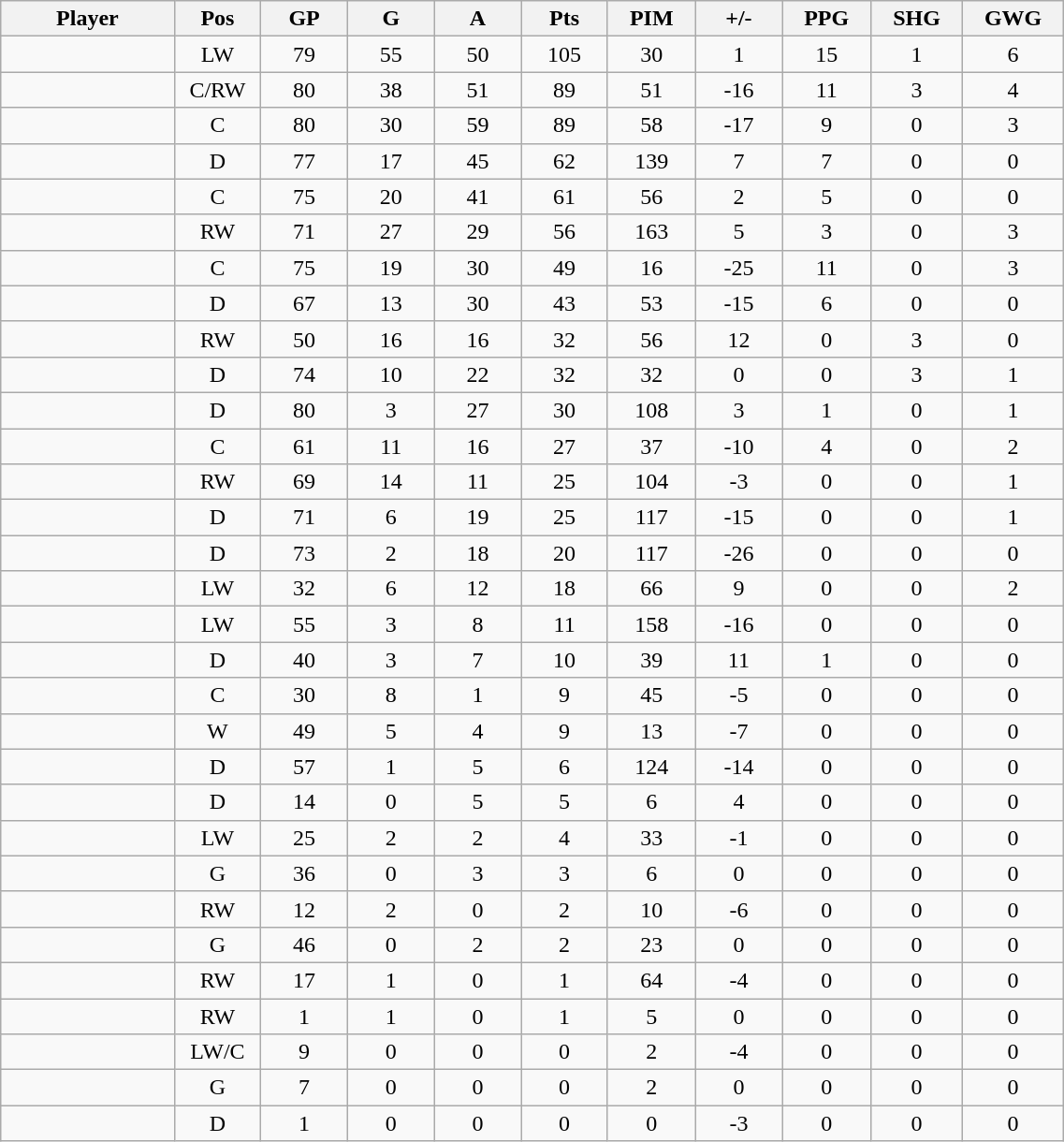<table class="wikitable sortable" width="60%">
<tr ALIGN="center">
<th bgcolor="#DDDDFF" width="10%">Player</th>
<th bgcolor="#DDDDFF" width="3%" title="Position">Pos</th>
<th bgcolor="#DDDDFF" width="5%" title="Games played">GP</th>
<th bgcolor="#DDDDFF" width="5%" title="Goals">G</th>
<th bgcolor="#DDDDFF" width="5%" title="Assists">A</th>
<th bgcolor="#DDDDFF" width="5%" title="Points">Pts</th>
<th bgcolor="#DDDDFF" width="5%" title="Penalties in Minutes">PIM</th>
<th bgcolor="#DDDDFF" width="5%" title="Plus/Minus">+/-</th>
<th bgcolor="#DDDDFF" width="5%" title="Power Play Goals">PPG</th>
<th bgcolor="#DDDDFF" width="5%" title="Short-handed Goals">SHG</th>
<th bgcolor="#DDDDFF" width="5%" title="Game-winning Goals">GWG</th>
</tr>
<tr align="center">
<td align="right"></td>
<td>LW</td>
<td>79</td>
<td>55</td>
<td>50</td>
<td>105</td>
<td>30</td>
<td>1</td>
<td>15</td>
<td>1</td>
<td>6</td>
</tr>
<tr align="center">
<td align="right"></td>
<td>C/RW</td>
<td>80</td>
<td>38</td>
<td>51</td>
<td>89</td>
<td>51</td>
<td>-16</td>
<td>11</td>
<td>3</td>
<td>4</td>
</tr>
<tr align="center">
<td align="right"></td>
<td>C</td>
<td>80</td>
<td>30</td>
<td>59</td>
<td>89</td>
<td>58</td>
<td>-17</td>
<td>9</td>
<td>0</td>
<td>3</td>
</tr>
<tr align="center">
<td align="right"></td>
<td>D</td>
<td>77</td>
<td>17</td>
<td>45</td>
<td>62</td>
<td>139</td>
<td>7</td>
<td>7</td>
<td>0</td>
<td>0</td>
</tr>
<tr align="center">
<td align="right"></td>
<td>C</td>
<td>75</td>
<td>20</td>
<td>41</td>
<td>61</td>
<td>56</td>
<td>2</td>
<td>5</td>
<td>0</td>
<td>0</td>
</tr>
<tr align="center">
<td align="right"></td>
<td>RW</td>
<td>71</td>
<td>27</td>
<td>29</td>
<td>56</td>
<td>163</td>
<td>5</td>
<td>3</td>
<td>0</td>
<td>3</td>
</tr>
<tr align="center">
<td align="right"></td>
<td>C</td>
<td>75</td>
<td>19</td>
<td>30</td>
<td>49</td>
<td>16</td>
<td>-25</td>
<td>11</td>
<td>0</td>
<td>3</td>
</tr>
<tr align="center">
<td align="right"></td>
<td>D</td>
<td>67</td>
<td>13</td>
<td>30</td>
<td>43</td>
<td>53</td>
<td>-15</td>
<td>6</td>
<td>0</td>
<td>0</td>
</tr>
<tr align="center">
<td align="right"></td>
<td>RW</td>
<td>50</td>
<td>16</td>
<td>16</td>
<td>32</td>
<td>56</td>
<td>12</td>
<td>0</td>
<td>3</td>
<td>0</td>
</tr>
<tr align="center">
<td align="right"></td>
<td>D</td>
<td>74</td>
<td>10</td>
<td>22</td>
<td>32</td>
<td>32</td>
<td>0</td>
<td>0</td>
<td>3</td>
<td>1</td>
</tr>
<tr align="center">
<td align="right"></td>
<td>D</td>
<td>80</td>
<td>3</td>
<td>27</td>
<td>30</td>
<td>108</td>
<td>3</td>
<td>1</td>
<td>0</td>
<td>1</td>
</tr>
<tr align="center">
<td align="right"></td>
<td>C</td>
<td>61</td>
<td>11</td>
<td>16</td>
<td>27</td>
<td>37</td>
<td>-10</td>
<td>4</td>
<td>0</td>
<td>2</td>
</tr>
<tr align="center">
<td align="right"></td>
<td>RW</td>
<td>69</td>
<td>14</td>
<td>11</td>
<td>25</td>
<td>104</td>
<td>-3</td>
<td>0</td>
<td>0</td>
<td>1</td>
</tr>
<tr align="center">
<td align="right"></td>
<td>D</td>
<td>71</td>
<td>6</td>
<td>19</td>
<td>25</td>
<td>117</td>
<td>-15</td>
<td>0</td>
<td>0</td>
<td>1</td>
</tr>
<tr align="center">
<td align="right"></td>
<td>D</td>
<td>73</td>
<td>2</td>
<td>18</td>
<td>20</td>
<td>117</td>
<td>-26</td>
<td>0</td>
<td>0</td>
<td>0</td>
</tr>
<tr align="center">
<td align="right"></td>
<td>LW</td>
<td>32</td>
<td>6</td>
<td>12</td>
<td>18</td>
<td>66</td>
<td>9</td>
<td>0</td>
<td>0</td>
<td>2</td>
</tr>
<tr align="center">
<td align="right"></td>
<td>LW</td>
<td>55</td>
<td>3</td>
<td>8</td>
<td>11</td>
<td>158</td>
<td>-16</td>
<td>0</td>
<td>0</td>
<td>0</td>
</tr>
<tr align="center">
<td align="right"></td>
<td>D</td>
<td>40</td>
<td>3</td>
<td>7</td>
<td>10</td>
<td>39</td>
<td>11</td>
<td>1</td>
<td>0</td>
<td>0</td>
</tr>
<tr align="center">
<td align="right"></td>
<td>C</td>
<td>30</td>
<td>8</td>
<td>1</td>
<td>9</td>
<td>45</td>
<td>-5</td>
<td>0</td>
<td>0</td>
<td>0</td>
</tr>
<tr align="center">
<td align="right"></td>
<td>W</td>
<td>49</td>
<td>5</td>
<td>4</td>
<td>9</td>
<td>13</td>
<td>-7</td>
<td>0</td>
<td>0</td>
<td>0</td>
</tr>
<tr align="center">
<td align="right"></td>
<td>D</td>
<td>57</td>
<td>1</td>
<td>5</td>
<td>6</td>
<td>124</td>
<td>-14</td>
<td>0</td>
<td>0</td>
<td>0</td>
</tr>
<tr align="center">
<td align="right"></td>
<td>D</td>
<td>14</td>
<td>0</td>
<td>5</td>
<td>5</td>
<td>6</td>
<td>4</td>
<td>0</td>
<td>0</td>
<td>0</td>
</tr>
<tr align="center">
<td align="right"></td>
<td>LW</td>
<td>25</td>
<td>2</td>
<td>2</td>
<td>4</td>
<td>33</td>
<td>-1</td>
<td>0</td>
<td>0</td>
<td>0</td>
</tr>
<tr align="center">
<td align="right"></td>
<td>G</td>
<td>36</td>
<td>0</td>
<td>3</td>
<td>3</td>
<td>6</td>
<td>0</td>
<td>0</td>
<td>0</td>
<td>0</td>
</tr>
<tr align="center">
<td align="right"></td>
<td>RW</td>
<td>12</td>
<td>2</td>
<td>0</td>
<td>2</td>
<td>10</td>
<td>-6</td>
<td>0</td>
<td>0</td>
<td>0</td>
</tr>
<tr align="center">
<td align="right"></td>
<td>G</td>
<td>46</td>
<td>0</td>
<td>2</td>
<td>2</td>
<td>23</td>
<td>0</td>
<td>0</td>
<td>0</td>
<td>0</td>
</tr>
<tr align="center">
<td align="right"></td>
<td>RW</td>
<td>17</td>
<td>1</td>
<td>0</td>
<td>1</td>
<td>64</td>
<td>-4</td>
<td>0</td>
<td>0</td>
<td>0</td>
</tr>
<tr align="center">
<td align="right"></td>
<td>RW</td>
<td>1</td>
<td>1</td>
<td>0</td>
<td>1</td>
<td>5</td>
<td>0</td>
<td>0</td>
<td>0</td>
<td>0</td>
</tr>
<tr align="center">
<td align="right"></td>
<td>LW/C</td>
<td>9</td>
<td>0</td>
<td>0</td>
<td>0</td>
<td>2</td>
<td>-4</td>
<td>0</td>
<td>0</td>
<td>0</td>
</tr>
<tr align="center">
<td align="right"></td>
<td>G</td>
<td>7</td>
<td>0</td>
<td>0</td>
<td>0</td>
<td>2</td>
<td>0</td>
<td>0</td>
<td>0</td>
<td>0</td>
</tr>
<tr align="center">
<td align="right"></td>
<td>D</td>
<td>1</td>
<td>0</td>
<td>0</td>
<td>0</td>
<td>0</td>
<td>-3</td>
<td>0</td>
<td>0</td>
<td>0</td>
</tr>
</table>
